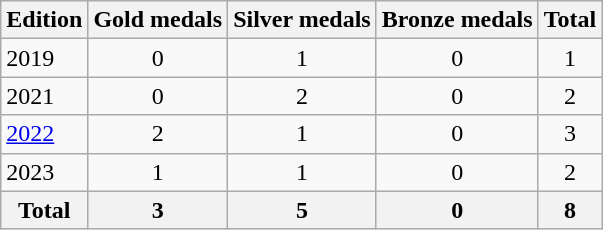<table class="wikitable">
<tr>
<th>Edition</th>
<th>Gold medals</th>
<th>Silver medals</th>
<th>Bronze medals</th>
<th>Total</th>
</tr>
<tr>
<td>2019</td>
<td style="text-align:center;">0</td>
<td style="text-align:center;">1</td>
<td style="text-align:center;">0</td>
<td style="text-align:center;">1</td>
</tr>
<tr>
<td>2021</td>
<td style="text-align:center;">0</td>
<td style="text-align:center;">2</td>
<td style="text-align:center;">0</td>
<td style="text-align:center;">2</td>
</tr>
<tr>
<td><a href='#'>2022</a></td>
<td style="text-align:center;">2</td>
<td style="text-align:center;">1</td>
<td style="text-align:center;">0</td>
<td style="text-align:center;">3</td>
</tr>
<tr>
<td>2023</td>
<td style="text-align:center;">1</td>
<td style="text-align:center;">1</td>
<td style="text-align:center;">0</td>
<td style="text-align:center;">2</td>
</tr>
<tr>
<th>Total</th>
<th style="text-align:center;">3</th>
<th style="text-align:center;">5</th>
<th style="text-align:center;">0</th>
<th style="text-align:center;">8</th>
</tr>
</table>
